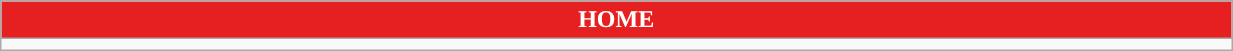<table class="wikitable collapsible collapsed" style="width:65%">
<tr>
<th colspan=6 ! style="color:white; background:#E62020">HOME</th>
</tr>
<tr>
<td></td>
</tr>
</table>
